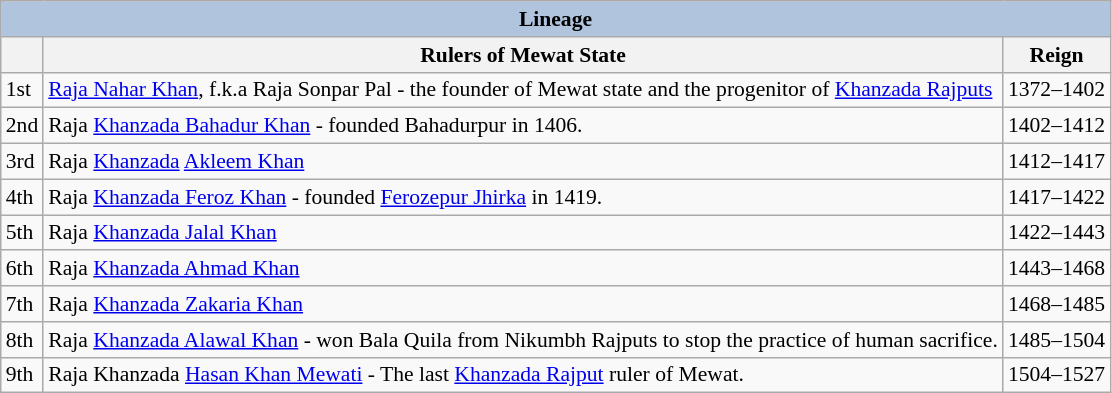<table class="wikitable" style="font-size: 90%;">
<tr>
<th colspan="6" style="background: LightSteelBlue;">Lineage</th>
</tr>
<tr>
<th></th>
<th>Rulers of Mewat State</th>
<th>Reign</th>
</tr>
<tr>
<td>1st</td>
<td><a href='#'>Raja Nahar Khan</a>, f.k.a Raja Sonpar Pal - the founder of Mewat state and the progenitor of <a href='#'>Khanzada Rajputs</a></td>
<td>1372–1402</td>
</tr>
<tr>
<td>2nd</td>
<td>Raja <a href='#'>Khanzada Bahadur Khan</a> - founded Bahadurpur in 1406.</td>
<td>1402–1412</td>
</tr>
<tr>
<td>3rd</td>
<td>Raja <a href='#'>Khanzada</a> <a href='#'>Akleem Khan</a></td>
<td>1412–1417</td>
</tr>
<tr>
<td>4th</td>
<td>Raja <a href='#'>Khanzada Feroz Khan</a>  - founded <a href='#'>Ferozepur Jhirka</a> in 1419.</td>
<td>1417–1422</td>
</tr>
<tr>
<td>5th</td>
<td>Raja <a href='#'>Khanzada Jalal Khan</a></td>
<td>1422–1443</td>
</tr>
<tr>
<td>6th</td>
<td>Raja <a href='#'>Khanzada Ahmad Khan</a></td>
<td>1443–1468</td>
</tr>
<tr>
<td>7th</td>
<td>Raja <a href='#'>Khanzada Zakaria Khan</a></td>
<td>1468–1485</td>
</tr>
<tr>
<td>8th</td>
<td>Raja <a href='#'>Khanzada Alawal Khan</a> - won Bala Quila from Nikumbh Rajputs to stop the practice of human sacrifice.</td>
<td>1485–1504</td>
</tr>
<tr>
<td>9th</td>
<td>Raja Khanzada <a href='#'>Hasan Khan Mewati</a>  - The last <a href='#'>Khanzada Rajput</a> ruler of Mewat.</td>
<td>1504–1527</td>
</tr>
</table>
